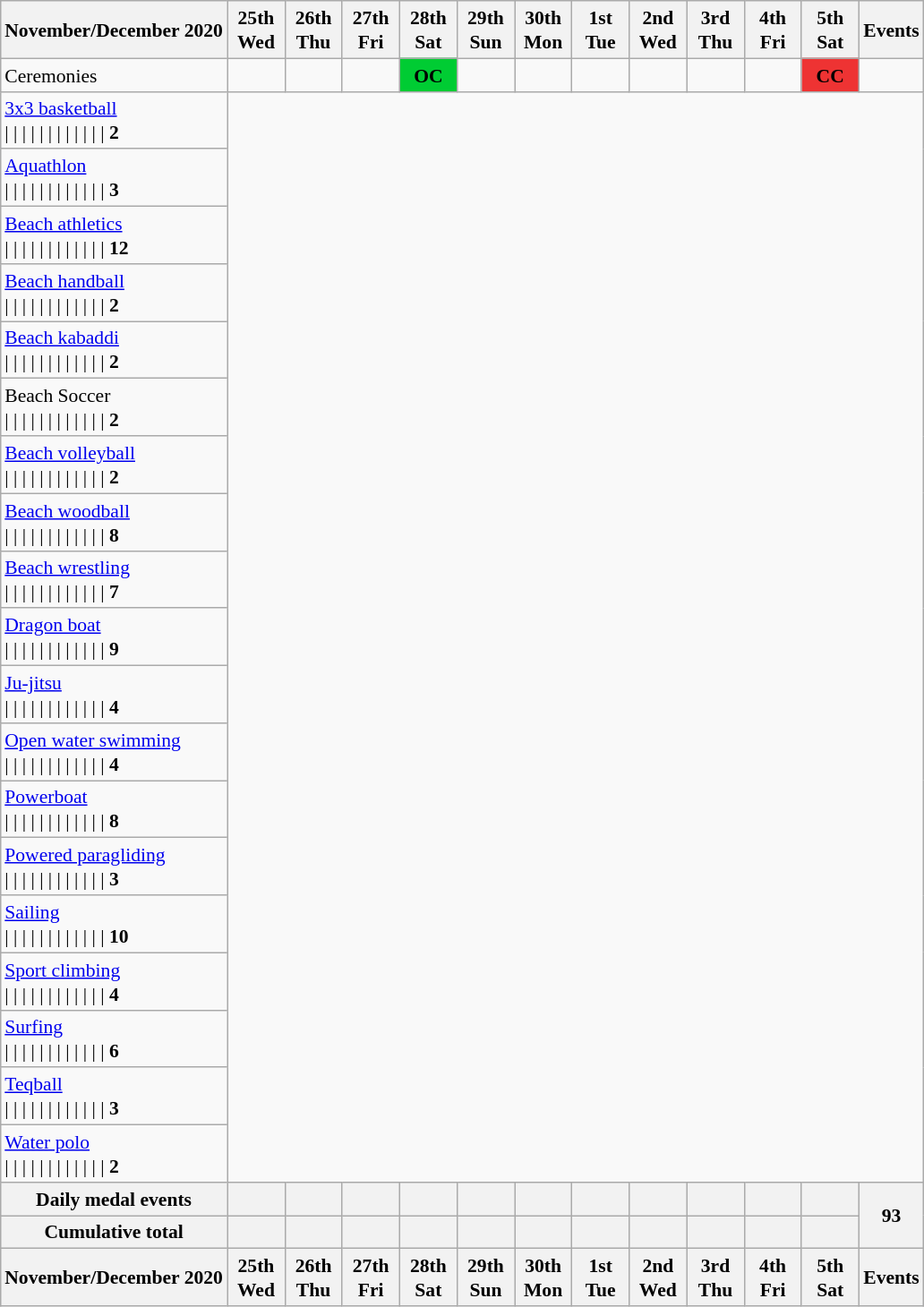<table class="wikitable" style="margin:0.5em auto; font-size:90%; line-height:1.25em;">
<tr>
<th colspan=2>November/December 2020</th>
<th style="width:2.5em">25th<br>Wed</th>
<th style="width:2.5em">26th<br>Thu</th>
<th style="width:2.5em">27th<br>Fri</th>
<th style="width:2.5em">28th<br>Sat</th>
<th style="width:2.5em">29th<br>Sun</th>
<th style="width:2.5em">30th<br>Mon</th>
<th style="width:2.5em">1st<br>Tue</th>
<th style="width:2.5em">2nd<br>Wed</th>
<th style="width:2.5em">3rd<br>Thu</th>
<th style="width:2.5em">4th<br>Fri</th>
<th style="width:2.5em">5th<br>Sat</th>
<th>Events</th>
</tr>
<tr>
<td colspan=2>Ceremonies</td>
<td></td>
<td></td>
<td></td>
<td style="background-color:#00cc33;text-align:center;"><strong>OC</strong></td>
<td></td>
<td></td>
<td></td>
<td></td>
<td></td>
<td></td>
<td style="background-color:#ee3333;text-align:center;"><strong>CC</strong></td>
<td></td>
</tr>
<tr style="text-align:center;">
<td colspan=2 style="text-align:left;"> <a href='#'>3x3 basketball</a><br>| 
|  
|  
|  
| 
| 
| 
|  
| 
|  
| 
| <strong>2</strong></td>
</tr>
<tr style="text-align:center;">
<td colspan=2 style="text-align:left;"> <a href='#'>Aquathlon</a><br>| 
|  
|  
|  
| 
| 
| 
|  
| 
|  
| 
| <strong>3</strong></td>
</tr>
<tr style="text-align:center;">
<td colspan=2 style="text-align:left;"> <a href='#'>Beach athletics</a><br>| 
|  
|  
|  
| 
| 
| 
|  
| 
|  
| 
| <strong>12</strong></td>
</tr>
<tr style="text-align:center;">
<td colspan=2 style="text-align:left;"> <a href='#'>Beach handball</a><br>| 
|  
|  
|  
| 
| 
| 
|  
| 
|  
| 
| <strong>2</strong></td>
</tr>
<tr style="text-align:center;">
<td colspan=2 style="text-align:left;"> <a href='#'>Beach kabaddi</a><br>| 
|  
|  
|  
| 
| 
| 
|  
| 
|  
| 
| <strong>2</strong></td>
</tr>
<tr style="text-align:center;">
<td colspan=2 style="text-align:left;"> Beach Soccer<br>| 
|  
|  
|  
| 
| 
| 
|  
| 
|  
| 
| <strong>2</strong></td>
</tr>
<tr style="text-align:center;">
<td colspan=2 style="text-align:left;"> <a href='#'>Beach volleyball</a><br>| 
|  
|  
|  
| 
| 
| 
|  
| 
|  
| 
| <strong>2</strong></td>
</tr>
<tr style="text-align:center;">
<td colspan=2 style="text-align:left;"> <a href='#'>Beach woodball</a><br>| 
|  
|  
|  
| 
| 
| 
|  
| 
|  
| 
| <strong>8</strong></td>
</tr>
<tr style="text-align:center;">
<td colspan=2 style="text-align:left;"> <a href='#'>Beach wrestling</a><br>| 
|  
|  
|  
| 
| 
| 
|  
| 
|  
| 
| <strong>7</strong></td>
</tr>
<tr style="text-align:center;">
<td colspan=2 style="text-align:left;"> <a href='#'>Dragon boat</a><br>| 
|  
|  
|  
| 
| 
| 
|  
| 
|  
| 
| <strong>9</strong></td>
</tr>
<tr style="text-align:center;">
<td colspan=2 style="text-align:left;"> <a href='#'>Ju-jitsu</a><br>| 
|  
|  
|  
| 
| 
| 
|  
| 
|  
| 
| <strong>4</strong></td>
</tr>
<tr style="text-align:center;">
<td colspan=2 style="text-align:left;"> <a href='#'>Open water swimming</a><br>| 
|  
|  
|  
| 
| 
| 
|  
| 
|  
| 
| <strong>4</strong></td>
</tr>
<tr style="text-align:center;">
<td colspan=2 style="text-align:left;"> <a href='#'>Powerboat</a><br>| 
|  
|  
|  
| 
| 
| 
|  
| 
|  
| 
| <strong>8</strong></td>
</tr>
<tr style="text-align:center;">
<td colspan=2 style="text-align:left;"> <a href='#'>Powered paragliding</a><br>| 
|  
|  
|  
| 
| 
| 
|  
| 
|  
| 
| <strong>3</strong></td>
</tr>
<tr style="text-align:center;">
<td colspan=2 style="text-align:left;"> <a href='#'>Sailing</a><br>| 
|  
|  
|  
| 
| 
| 
|  
| 
|  
| 
| <strong>10</strong></td>
</tr>
<tr style="text-align:center;">
<td colspan=2 style="text-align:left;"> <a href='#'>Sport climbing</a><br>| 
|  
|  
|  
| 
| 
| 
|  
| 
|  
| 
| <strong>4</strong></td>
</tr>
<tr style="text-align:center;">
<td colspan=2 style="text-align:left;"> <a href='#'>Surfing</a><br>| 
|  
|  
|  
| 
| 
| 
|  
| 
|  
| 
| <strong>6</strong></td>
</tr>
<tr style="text-align:center;">
<td colspan=2 style="text-align:left;"> <a href='#'>Teqball</a><br>| 
|  
|  
|  
| 
| 
| 
|  
| 
|  
| 
| <strong>3</strong></td>
</tr>
<tr style="text-align:center;">
<td colspan=2 style="text-align:left;"> <a href='#'>Water polo</a><br>| 
|  
|  
|  
| 
| 
| 
|  
| 
|  
| 
| <strong>2</strong></td>
</tr>
<tr>
<th colspan=2>Daily medal events</th>
<th></th>
<th></th>
<th></th>
<th></th>
<th></th>
<th></th>
<th></th>
<th></th>
<th></th>
<th></th>
<th></th>
<th rowspan=2>93</th>
</tr>
<tr>
<th colspan=2>Cumulative total</th>
<th></th>
<th></th>
<th></th>
<th></th>
<th></th>
<th></th>
<th></th>
<th></th>
<th></th>
<th></th>
<th></th>
</tr>
<tr>
<th colspan=2>November/December 2020</th>
<th style="width:2.5em">25th<br>Wed</th>
<th style="width:2.5em">26th<br>Thu</th>
<th style="width:2.5em">27th<br>Fri</th>
<th style="width:2.5em">28th<br>Sat</th>
<th style="width:2.5em">29th<br>Sun</th>
<th style="width:2.5em">30th<br>Mon</th>
<th style="width:2.5em">1st<br>Tue</th>
<th style="width:2.5em">2nd<br>Wed</th>
<th style="width:2.5em">3rd<br>Thu</th>
<th style="width:2.5em">4th<br>Fri</th>
<th style="width:2.5em">5th<br>Sat</th>
<th>Events</th>
</tr>
</table>
